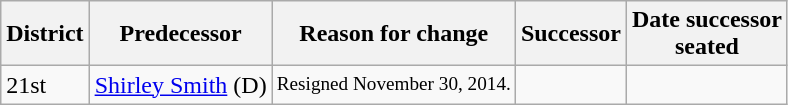<table class="wikitable sortable">
<tr>
<th>District</th>
<th>Predecessor</th>
<th>Reason for change</th>
<th>Successor</th>
<th>Date successor<br>seated</th>
</tr>
<tr>
<td>21st</td>
<td><a href='#'>Shirley Smith</a> (D)</td>
<td style="font-size:80%">Resigned November 30, 2014.</td>
<td></td>
</tr>
</table>
